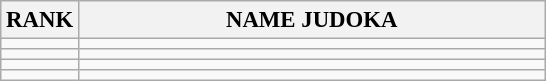<table class="wikitable" style="font-size:95%;">
<tr>
<th>RANK</th>
<th align="left" style="width: 20em">NAME JUDOKA</th>
</tr>
<tr>
<td align="center"></td>
<td></td>
</tr>
<tr>
<td align="center"></td>
<td></td>
</tr>
<tr>
<td align="center"></td>
<td></td>
</tr>
<tr>
<td align="center"></td>
<td></td>
</tr>
</table>
